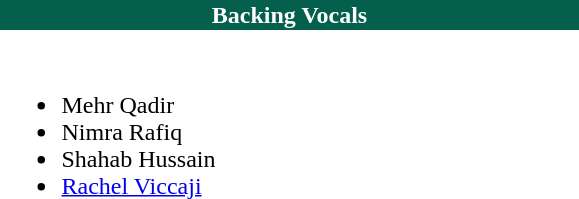<table style="border-spacing: 6px; border: 0px;">
<tr>
<th style="color:white; width:24em; background:#055F4D; text-align:center">Backing Vocals</th>
</tr>
<tr>
<td colspan="2"><br><ul><li>Mehr Qadir</li><li>Nimra Rafiq</li><li>Shahab Hussain</li><li><a href='#'>Rachel Viccaji</a></li></ul></td>
</tr>
</table>
